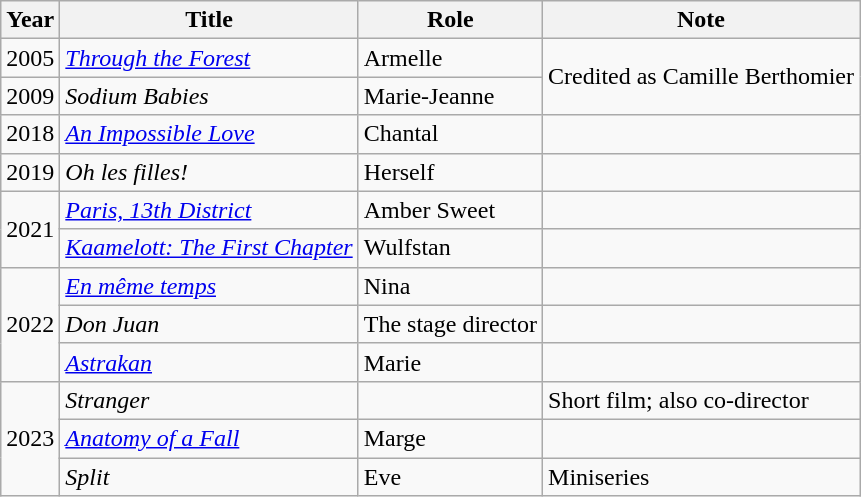<table class="wikitable sortable">
<tr>
<th>Year</th>
<th>Title</th>
<th>Role</th>
<th>Note</th>
</tr>
<tr>
<td>2005</td>
<td><em><a href='#'>Through the Forest</a></em></td>
<td>Armelle</td>
<td rowspan="2">Credited as Camille Berthomier</td>
</tr>
<tr>
<td>2009</td>
<td><em>Sodium Babies</em></td>
<td>Marie-Jeanne</td>
</tr>
<tr>
<td>2018</td>
<td><em><a href='#'>An Impossible Love</a></em></td>
<td>Chantal</td>
<td></td>
</tr>
<tr>
<td>2019</td>
<td><em>Oh les filles!</em></td>
<td>Herself</td>
<td></td>
</tr>
<tr>
<td rowspan="2">2021</td>
<td><em><a href='#'>Paris, 13th District</a></em></td>
<td>Amber Sweet</td>
<td></td>
</tr>
<tr>
<td><em><a href='#'>Kaamelott: The First Chapter</a></em></td>
<td>Wulfstan</td>
<td></td>
</tr>
<tr>
<td rowspan="3">2022</td>
<td><em><a href='#'>En même temps</a></em></td>
<td>Nina</td>
<td></td>
</tr>
<tr>
<td><em>Don Juan</em></td>
<td>The stage director</td>
<td></td>
</tr>
<tr>
<td><em><a href='#'>Astrakan</a></em></td>
<td>Marie</td>
<td></td>
</tr>
<tr>
<td rowspan="3">2023</td>
<td><em>Stranger</em></td>
<td></td>
<td>Short film; also co-director</td>
</tr>
<tr>
<td><em><a href='#'>Anatomy of a Fall</a></em></td>
<td>Marge</td>
<td></td>
</tr>
<tr>
<td><em>Split</em></td>
<td>Eve</td>
<td>Miniseries</td>
</tr>
</table>
